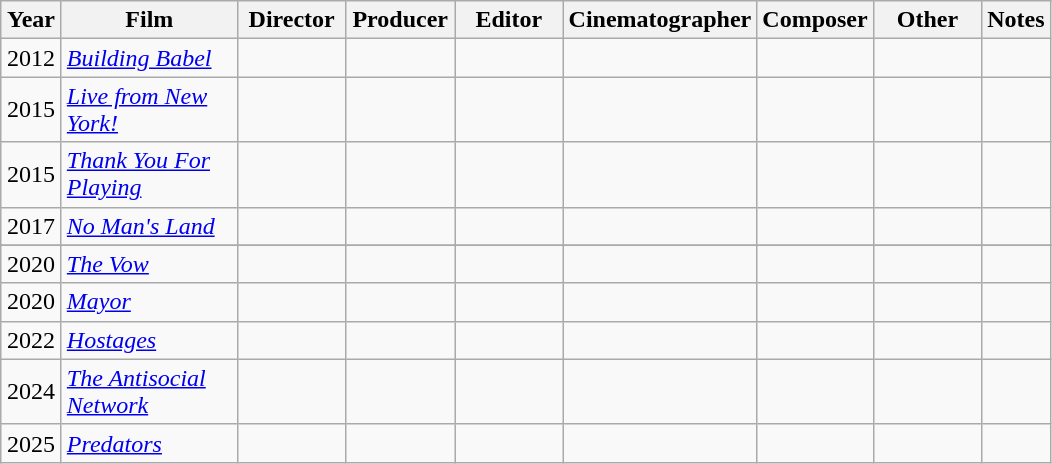<table class="wikitable sortable" style="text-align:center">
<tr>
<th style="width:33px;">Year</th>
<th width=110>Film</th>
<th width=65>Director</th>
<th width=65>Producer</th>
<th width=65>Editor</th>
<th width=65>Cinematographer</th>
<th width=65>Composer</th>
<th width=65>Other</th>
<th class="unsortable">Notes</th>
</tr>
<tr>
<td>2012</td>
<td style="text-align:left"><em><a href='#'>Building Babel</a></em></td>
<td></td>
<td></td>
<td></td>
<td></td>
<td></td>
<td></td>
<td style="text-align:left"></td>
</tr>
<tr>
<td>2015</td>
<td style="text-align:left"><em><a href='#'>Live from New York!</a></em></td>
<td></td>
<td></td>
<td></td>
<td></td>
<td></td>
<td></td>
<td style="text-align:left"></td>
</tr>
<tr>
<td>2015</td>
<td style="text-align:left"><em><a href='#'>Thank You For Playing</a></em></td>
<td></td>
<td></td>
<td></td>
<td></td>
<td></td>
<td></td>
<td style="text-align:left"></td>
</tr>
<tr>
<td>2017</td>
<td style="text-align:left"><em><a href='#'>No Man's Land</a></em></td>
<td></td>
<td></td>
<td></td>
<td></td>
<td></td>
<td></td>
<td style="text-align:left"></td>
</tr>
<tr>
</tr>
<tr>
<td>2020</td>
<td style="text-align:left"><em><a href='#'>The Vow</a></em></td>
<td></td>
<td></td>
<td></td>
<td></td>
<td></td>
<td></td>
<td style="text-align:left"></td>
</tr>
<tr>
<td>2020</td>
<td style="text-align:left"><em><a href='#'>Mayor</a></em></td>
<td></td>
<td></td>
<td></td>
<td></td>
<td></td>
<td></td>
<td style="text-align:left"></td>
</tr>
<tr>
<td>2022</td>
<td style="text-align:left"><em><a href='#'>Hostages</a></em></td>
<td></td>
<td></td>
<td></td>
<td></td>
<td></td>
<td></td>
<td style="text-align:left"></td>
</tr>
<tr>
<td>2024</td>
<td style="text-align:left"><em><a href='#'>The Antisocial Network</a></em></td>
<td></td>
<td></td>
<td></td>
<td></td>
<td></td>
<td></td>
<td style="text-align:left"></td>
</tr>
<tr>
<td>2025</td>
<td style="text-align:left"><em><a href='#'>Predators</a></em></td>
<td></td>
<td></td>
<td></td>
<td></td>
<td></td>
<td></td>
<td style="text-align:left"></td>
</tr>
</table>
